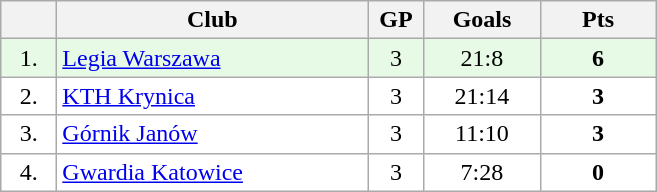<table class="wikitable">
<tr>
<th width="30"></th>
<th width="200">Club</th>
<th width="30">GP</th>
<th width="70">Goals</th>
<th width="70">Pts</th>
</tr>
<tr bgcolor="#e6fae6" align="center">
<td>1.</td>
<td align="left"><a href='#'>Legia Warszawa</a></td>
<td>3</td>
<td>21:8</td>
<td><strong>6</strong></td>
</tr>
<tr bgcolor="#FFFFFF" align="center">
<td>2.</td>
<td align="left"><a href='#'>KTH Krynica</a></td>
<td>3</td>
<td>21:14</td>
<td><strong>3</strong></td>
</tr>
<tr bgcolor="#FFFFFF" align="center">
<td>3.</td>
<td align="left"><a href='#'>Górnik Janów</a></td>
<td>3</td>
<td>11:10</td>
<td><strong>3</strong></td>
</tr>
<tr bgcolor="#FFFFFF" align="center">
<td>4.</td>
<td align="left"><a href='#'>Gwardia Katowice</a></td>
<td>3</td>
<td>7:28</td>
<td><strong>0</strong></td>
</tr>
</table>
